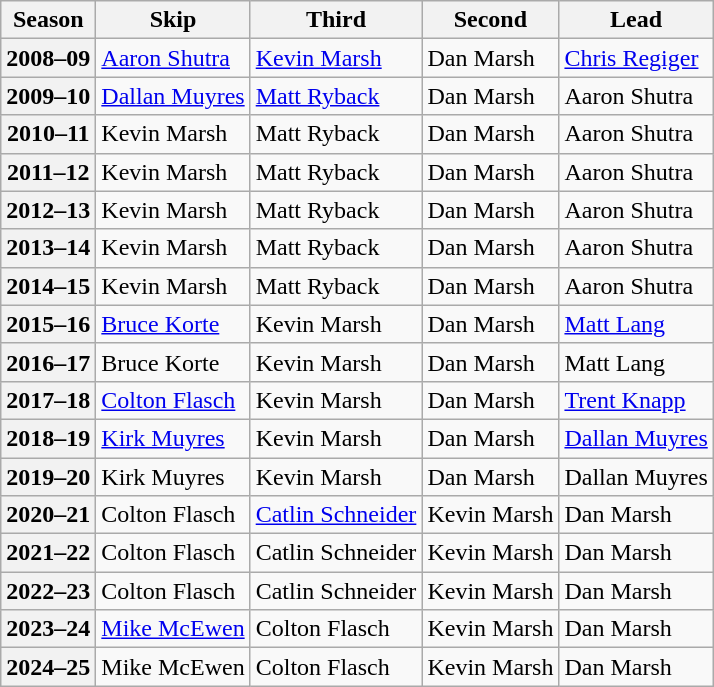<table class="wikitable">
<tr>
<th scope="col">Season</th>
<th scope="col">Skip</th>
<th scope="col">Third</th>
<th scope="col">Second</th>
<th scope="col">Lead</th>
</tr>
<tr>
<th scope="row">2008–09</th>
<td><a href='#'>Aaron Shutra</a></td>
<td><a href='#'>Kevin Marsh</a></td>
<td>Dan Marsh</td>
<td><a href='#'>Chris Regiger</a></td>
</tr>
<tr>
<th scope="row">2009–10</th>
<td><a href='#'>Dallan Muyres</a></td>
<td><a href='#'>Matt Ryback</a></td>
<td>Dan Marsh</td>
<td>Aaron Shutra</td>
</tr>
<tr>
<th scope="row">2010–11</th>
<td>Kevin Marsh</td>
<td>Matt Ryback</td>
<td>Dan Marsh</td>
<td>Aaron Shutra</td>
</tr>
<tr>
<th scope="row">2011–12</th>
<td>Kevin Marsh</td>
<td>Matt Ryback</td>
<td>Dan Marsh</td>
<td>Aaron Shutra</td>
</tr>
<tr>
<th scope="row">2012–13</th>
<td>Kevin Marsh</td>
<td>Matt Ryback</td>
<td>Dan Marsh</td>
<td>Aaron Shutra</td>
</tr>
<tr>
<th scope="row">2013–14</th>
<td>Kevin Marsh</td>
<td>Matt Ryback</td>
<td>Dan Marsh</td>
<td>Aaron Shutra</td>
</tr>
<tr>
<th scope="row">2014–15</th>
<td>Kevin Marsh</td>
<td>Matt Ryback</td>
<td>Dan Marsh</td>
<td>Aaron Shutra</td>
</tr>
<tr>
<th scope="row">2015–16</th>
<td><a href='#'>Bruce Korte</a></td>
<td>Kevin Marsh</td>
<td>Dan Marsh</td>
<td><a href='#'>Matt Lang</a></td>
</tr>
<tr>
<th scope="row">2016–17</th>
<td>Bruce Korte</td>
<td>Kevin Marsh</td>
<td>Dan Marsh</td>
<td>Matt Lang</td>
</tr>
<tr>
<th scope="row">2017–18</th>
<td><a href='#'>Colton Flasch</a></td>
<td>Kevin Marsh</td>
<td>Dan Marsh</td>
<td><a href='#'>Trent Knapp</a></td>
</tr>
<tr>
<th scope="row">2018–19</th>
<td><a href='#'>Kirk Muyres</a></td>
<td>Kevin Marsh</td>
<td>Dan Marsh</td>
<td><a href='#'>Dallan Muyres</a></td>
</tr>
<tr>
<th scope="row">2019–20</th>
<td>Kirk Muyres</td>
<td>Kevin Marsh</td>
<td>Dan Marsh</td>
<td>Dallan Muyres</td>
</tr>
<tr>
<th scope="row">2020–21</th>
<td>Colton Flasch</td>
<td><a href='#'>Catlin Schneider</a></td>
<td>Kevin Marsh</td>
<td>Dan Marsh</td>
</tr>
<tr>
<th scope="row">2021–22</th>
<td>Colton Flasch</td>
<td>Catlin Schneider</td>
<td>Kevin Marsh</td>
<td>Dan Marsh</td>
</tr>
<tr>
<th scope="row">2022–23</th>
<td>Colton Flasch</td>
<td>Catlin Schneider</td>
<td>Kevin Marsh</td>
<td>Dan Marsh</td>
</tr>
<tr>
<th scope="row">2023–24</th>
<td><a href='#'>Mike McEwen</a></td>
<td>Colton Flasch</td>
<td>Kevin Marsh</td>
<td>Dan Marsh</td>
</tr>
<tr>
<th scope="row">2024–25</th>
<td>Mike McEwen</td>
<td>Colton Flasch</td>
<td>Kevin Marsh</td>
<td>Dan Marsh</td>
</tr>
</table>
